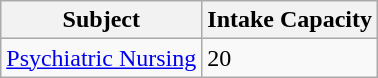<table class="wikitable">
<tr>
<th>Subject</th>
<th>Intake Capacity</th>
</tr>
<tr>
<td><a href='#'>Psychiatric Nursing</a></td>
<td>20</td>
</tr>
</table>
